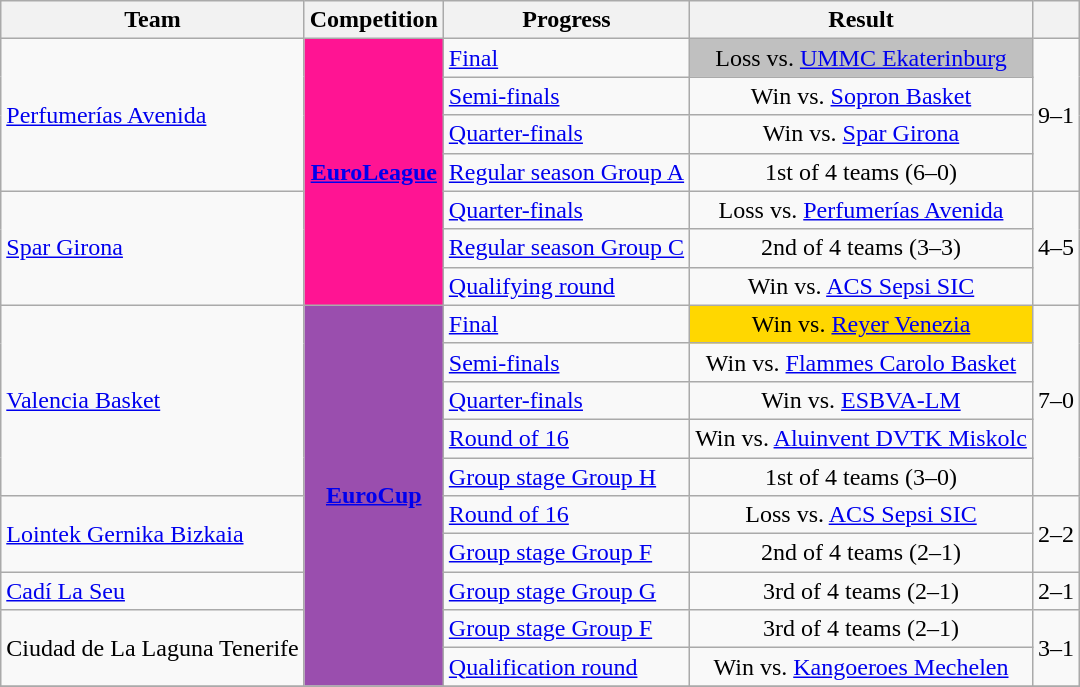<table class="wikitable sortable">
<tr>
<th>Team</th>
<th>Competition</th>
<th>Progress</th>
<th>Result</th>
<th></th>
</tr>
<tr>
<td rowspan="4"><a href='#'>Perfumerías Avenida</a></td>
<td rowspan="7" style="background:#FF1493;color:white;text-align:center"><strong><a href='#'><span>EuroLeague</span></a></strong></td>
<td><a href='#'>Final</a></td>
<td style="background:#C0C0C0;text-align:center">Loss vs.  <a href='#'>UMMC Ekaterinburg</a></td>
<td rowspan="4" style="text-align:center">9–1</td>
</tr>
<tr>
<td><a href='#'>Semi-finals</a></td>
<td style="text-align:center">Win vs.  <a href='#'>Sopron Basket</a></td>
</tr>
<tr>
<td><a href='#'>Quarter-finals</a></td>
<td style="text-align:center">Win vs.  <a href='#'>Spar Girona</a></td>
</tr>
<tr>
<td><a href='#'>Regular season Group A</a></td>
<td style="text-align:center">1st of 4 teams (6–0)</td>
</tr>
<tr>
<td rowspan="3"><a href='#'>Spar Girona</a></td>
<td><a href='#'>Quarter-finals</a></td>
<td style="text-align:center">Loss vs.  <a href='#'>Perfumerías Avenida</a></td>
<td rowspan="3" style="text-align:center">4–5</td>
</tr>
<tr>
<td><a href='#'>Regular season Group C</a></td>
<td style="text-align:center">2nd of 4 teams (3–3)</td>
</tr>
<tr>
<td><a href='#'>Qualifying round</a></td>
<td style="text-align:center">Win vs.  <a href='#'>ACS Sepsi SIC</a></td>
</tr>
<tr>
<td rowspan="5"><a href='#'>Valencia Basket</a></td>
<td rowspan="10" style="background-color:#9A4EAE;color:white;text-align:center"><strong><a href='#'><span>EuroCup</span></a></strong></td>
<td><a href='#'>Final</a></td>
<td style="background:#FFD700;text-align:center">Win vs.  <a href='#'>Reyer Venezia</a></td>
<td rowspan="5" style="text-align:center">7–0</td>
</tr>
<tr>
<td><a href='#'>Semi-finals</a></td>
<td style="text-align:center">Win vs.  <a href='#'>Flammes Carolo Basket</a></td>
</tr>
<tr>
<td><a href='#'>Quarter-finals</a></td>
<td style="text-align:center">Win vs.  <a href='#'>ESBVA-LM</a></td>
</tr>
<tr>
<td><a href='#'>Round of 16</a></td>
<td style="text-align:center">Win vs.  <a href='#'>Aluinvent DVTK Miskolc</a></td>
</tr>
<tr>
<td><a href='#'>Group stage Group H</a></td>
<td style="text-align:center">1st of 4 teams (3–0)</td>
</tr>
<tr>
<td rowspan="2"><a href='#'>Lointek Gernika Bizkaia</a></td>
<td><a href='#'>Round of 16</a></td>
<td style="text-align:center">Loss vs.  <a href='#'>ACS Sepsi SIC</a></td>
<td rowspan="2" style="text-align:center">2–2</td>
</tr>
<tr>
<td><a href='#'>Group stage Group F</a></td>
<td style="text-align:center">2nd of 4 teams (2–1)</td>
</tr>
<tr>
<td><a href='#'>Cadí La Seu</a></td>
<td><a href='#'>Group stage Group G</a></td>
<td style="text-align:center">3rd of 4 teams (2–1)</td>
<td style="text-align:center">2–1</td>
</tr>
<tr>
<td rowspan="2">Ciudad de La Laguna Tenerife</td>
<td><a href='#'>Group stage Group F</a></td>
<td style="text-align:center">3rd of 4 teams (2–1)</td>
<td rowspan="2" style="text-align:center">3–1</td>
</tr>
<tr>
<td><a href='#'>Qualification round</a></td>
<td style="text-align:center">Win vs.  <a href='#'>Kangoeroes Mechelen</a></td>
</tr>
<tr>
</tr>
</table>
